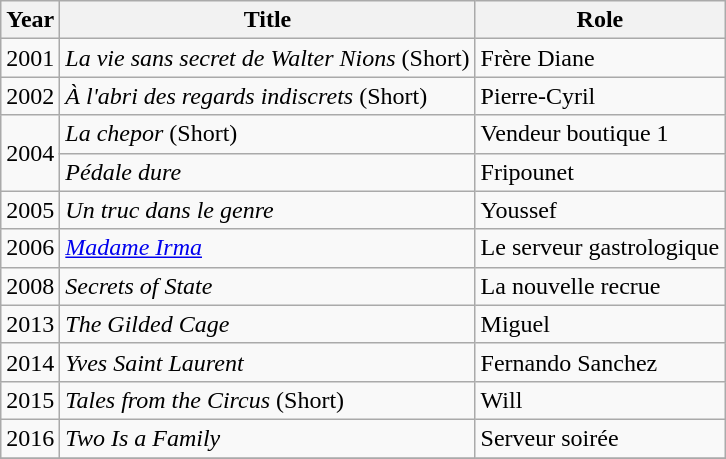<table class="wikitable sortable">
<tr>
<th>Year</th>
<th>Title</th>
<th>Role</th>
</tr>
<tr>
<td>2001</td>
<td><em>La vie sans secret de Walter Nions</em> (Short)</td>
<td>Frère Diane</td>
</tr>
<tr>
<td>2002</td>
<td><em>À l'abri des regards indiscrets</em> (Short)</td>
<td>Pierre-Cyril</td>
</tr>
<tr>
<td rowspan=2>2004</td>
<td><em>La chepor</em> (Short)</td>
<td>Vendeur boutique 1</td>
</tr>
<tr>
<td><em>Pédale dure</em></td>
<td>Fripounet</td>
</tr>
<tr>
<td>2005</td>
<td><em>Un truc dans le genre</em></td>
<td>Youssef</td>
</tr>
<tr>
<td>2006</td>
<td><em><a href='#'>Madame Irma</a></em></td>
<td>Le serveur gastrologique</td>
</tr>
<tr>
<td>2008</td>
<td><em>Secrets of State</em></td>
<td>La nouvelle recrue</td>
</tr>
<tr>
<td>2013</td>
<td><em>The Gilded Cage</em></td>
<td>Miguel</td>
</tr>
<tr>
<td>2014</td>
<td><em>Yves Saint Laurent</em></td>
<td>Fernando Sanchez</td>
</tr>
<tr>
<td>2015</td>
<td><em>Tales from the Circus</em> (Short)</td>
<td>Will</td>
</tr>
<tr>
<td>2016</td>
<td><em>Two Is a Family</em> </td>
<td>Serveur soirée</td>
</tr>
<tr>
</tr>
</table>
